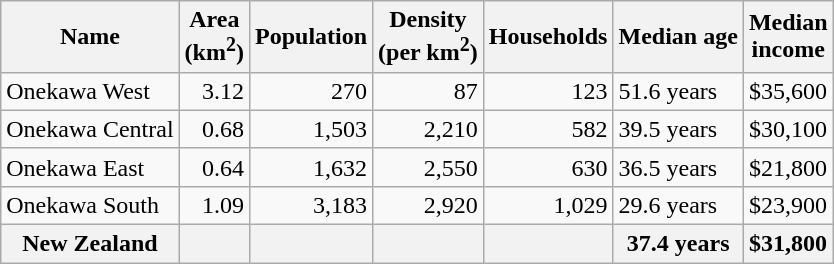<table class="wikitable">
<tr>
<th>Name</th>
<th>Area<br>(km<sup>2</sup>)</th>
<th>Population</th>
<th>Density<br>(per km<sup>2</sup>)</th>
<th>Households</th>
<th>Median age</th>
<th>Median<br>income</th>
</tr>
<tr>
<td>Onekawa West</td>
<td style="text-align:right;">3.12</td>
<td style="text-align:right;">270</td>
<td style="text-align:right;">87</td>
<td style="text-align:right;">123</td>
<td>51.6 years</td>
<td>$35,600</td>
</tr>
<tr>
<td>Onekawa Central</td>
<td style="text-align:right;">0.68</td>
<td style="text-align:right;">1,503</td>
<td style="text-align:right;">2,210</td>
<td style="text-align:right;">582</td>
<td>39.5 years</td>
<td>$30,100</td>
</tr>
<tr>
<td>Onekawa East</td>
<td style="text-align:right;">0.64</td>
<td style="text-align:right;">1,632</td>
<td style="text-align:right;">2,550</td>
<td style="text-align:right;">630</td>
<td>36.5 years</td>
<td>$21,800</td>
</tr>
<tr>
<td>Onekawa South</td>
<td style="text-align:right;">1.09</td>
<td style="text-align:right;">3,183</td>
<td style="text-align:right;">2,920</td>
<td style="text-align:right;">1,029</td>
<td>29.6 years</td>
<td>$23,900</td>
</tr>
<tr>
<th>New Zealand</th>
<th></th>
<th></th>
<th></th>
<th></th>
<th>37.4 years</th>
<th style="text-align:left;">$31,800</th>
</tr>
</table>
